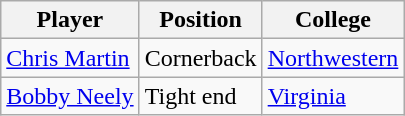<table class="wikitable">
<tr>
<th>Player</th>
<th>Position</th>
<th>College</th>
</tr>
<tr>
<td><a href='#'>Chris Martin</a></td>
<td>Cornerback</td>
<td><a href='#'>Northwestern</a></td>
</tr>
<tr>
<td><a href='#'>Bobby Neely</a></td>
<td>Tight end</td>
<td><a href='#'>Virginia</a></td>
</tr>
</table>
